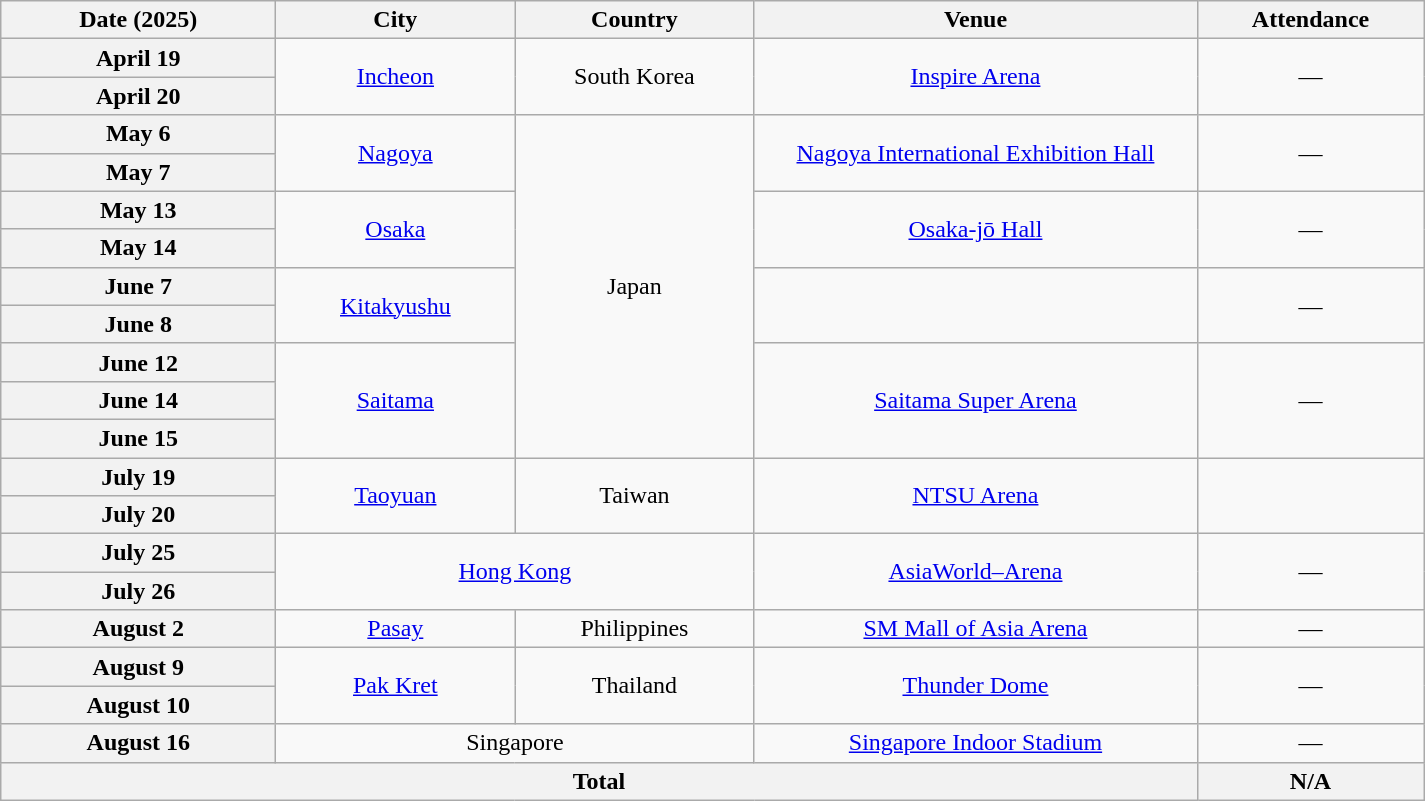<table class="wikitable plainrowheaders" style="text-align:center">
<tr>
<th scope="col" style="width:11em">Date (2025)</th>
<th scope="col" style="width:9.5em">City</th>
<th scope="col" style="width:9.5em">Country</th>
<th scope="col" style="width:18em">Venue</th>
<th scope="col" style="width:9em">Attendance</th>
</tr>
<tr>
<th scope="row" style="text-align:center">April 19</th>
<td rowspan="2"><a href='#'>Incheon</a></td>
<td rowspan="2">South Korea</td>
<td rowspan="2"><a href='#'>Inspire Arena</a></td>
<td rowspan="2">—</td>
</tr>
<tr>
<th scope="row" style="text-align:center">April 20</th>
</tr>
<tr>
<th scope="row" style="text-align:center">May 6</th>
<td rowspan="2"><a href='#'>Nagoya</a></td>
<td rowspan="9">Japan</td>
<td rowspan="2"><a href='#'>Nagoya International Exhibition Hall</a></td>
<td rowspan="2">—</td>
</tr>
<tr>
<th scope="row" style="text-align:center">May 7</th>
</tr>
<tr>
<th scope="row" style="text-align:center">May 13</th>
<td rowspan="2"><a href='#'>Osaka</a></td>
<td rowspan="2"><a href='#'>Osaka-jō Hall</a></td>
<td rowspan="2">—</td>
</tr>
<tr>
<th scope="row" style="text-align:center">May 14</th>
</tr>
<tr>
<th scope="row" style="text-align:center">June 7</th>
<td rowspan="2"><a href='#'>Kitakyushu</a></td>
<td rowspan="2"></td>
<td rowspan="2">—</td>
</tr>
<tr>
<th scope="row" style="text-align:center">June 8</th>
</tr>
<tr>
<th scope="row" style="text-align:center">June 12</th>
<td rowspan="3"><a href='#'>Saitama</a></td>
<td rowspan="3"><a href='#'>Saitama Super Arena</a></td>
<td rowspan="3">—</td>
</tr>
<tr>
<th scope="row" style="text-align:center">June 14</th>
</tr>
<tr>
<th scope="row" style="text-align:center">June 15</th>
</tr>
<tr>
<th scope="row" style="text-align:center">July 19</th>
<td rowspan="2"><a href='#'>Taoyuan</a></td>
<td rowspan="2">Taiwan</td>
<td rowspan="2"><a href='#'>NTSU Arena</a></td>
</tr>
<tr>
<th scope="row" style="text-align:center">July 20</th>
</tr>
<tr>
<th scope="row" style="text-align:center">July 25</th>
<td colspan="2" rowspan="2"><a href='#'>Hong Kong</a></td>
<td rowspan="2"><a href='#'>AsiaWorld–Arena</a></td>
<td rowspan="2">—</td>
</tr>
<tr>
<th scope="row" style="text-align:center">July 26</th>
</tr>
<tr>
<th scope="row" style="text-align:center">August 2</th>
<td><a href='#'>Pasay</a></td>
<td>Philippines</td>
<td><a href='#'>SM Mall of Asia Arena</a></td>
<td>—</td>
</tr>
<tr>
<th scope="row" style="text-align:center">August 9</th>
<td rowspan="2"><a href='#'>Pak Kret</a></td>
<td rowspan="2">Thailand</td>
<td rowspan="2"><a href='#'>Thunder Dome</a></td>
<td rowspan="2">—</td>
</tr>
<tr>
<th scope="row" style="text-align:center">August 10</th>
</tr>
<tr>
<th scope="row" style="text-align:center">August 16</th>
<td colspan="2">Singapore</td>
<td><a href='#'>Singapore Indoor Stadium</a></td>
<td>—</td>
</tr>
<tr>
<th colspan="4">Total</th>
<th>N/A</th>
</tr>
</table>
